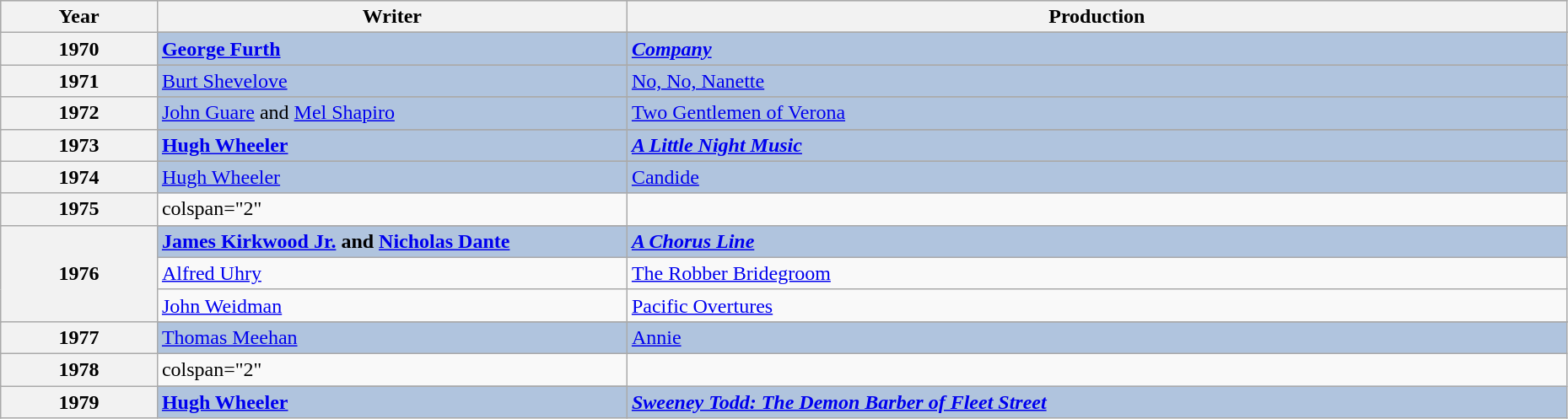<table class="wikitable" style="width:98%;">
<tr style="background:#bebebe;">
<th style="width:10%;">Year</th>
<th style="width:30%;">Writer</th>
<th style="width:60%;">Production</th>
</tr>
<tr>
<th rowspan="2" align="center">1970</th>
</tr>
<tr style="background:#B0C4DE">
<td><strong><a href='#'>George Furth</a></strong></td>
<td><strong><em><a href='#'>Company</a><em> <strong></td>
</tr>
<tr>
<th rowspan="2" align="center">1971</th>
</tr>
<tr style="background:#B0C4DE">
<td></strong><a href='#'>Burt Shevelove</a><strong></td>
<td></em></strong><a href='#'>No, No, Nanette</a><strong><em></td>
</tr>
<tr>
<th rowspan="2" align="center">1972</th>
</tr>
<tr style="background:#B0C4DE">
<td></strong><a href='#'>John Guare</a> and <a href='#'>Mel Shapiro</a><strong></td>
<td></em></strong><a href='#'>Two Gentlemen of Verona</a></em> </strong></td>
</tr>
<tr>
<th rowspan="2" align="center">1973</th>
</tr>
<tr style="background:#B0C4DE">
<td><strong><a href='#'>Hugh Wheeler</a></strong></td>
<td><strong><em><a href='#'>A Little Night Music</a><em> <strong></td>
</tr>
<tr>
<th rowspan="2" align="center">1974</th>
</tr>
<tr style="background:#B0C4DE">
<td></strong><a href='#'>Hugh Wheeler</a><strong></td>
<td></em></strong><a href='#'>Candide</a></em> </strong></td>
</tr>
<tr>
<th align="center">1975</th>
<td>colspan="2" </td>
</tr>
<tr>
<th rowspan="4" align="center">1976</th>
</tr>
<tr style="background:#B0C4DE">
<td><strong><a href='#'>James Kirkwood Jr.</a> and <a href='#'>Nicholas Dante</a></strong></td>
<td><strong><em><a href='#'>A Chorus Line</a><em> <strong></td>
</tr>
<tr>
<td><a href='#'>Alfred Uhry</a></td>
<td></em><a href='#'>The Robber Bridegroom</a><em></td>
</tr>
<tr>
<td><a href='#'>John Weidman</a></td>
<td></em><a href='#'>Pacific Overtures</a><em></td>
</tr>
<tr>
<th rowspan="2" align="center">1977</th>
</tr>
<tr style="background:#B0C4DE">
<td></strong><a href='#'>Thomas Meehan</a><strong></td>
<td></em></strong><a href='#'>Annie</a></em> </strong></td>
</tr>
<tr>
<th align="center">1978</th>
<td>colspan="2" </td>
</tr>
<tr>
<th rowspan="2" align="center">1979</th>
</tr>
<tr style="background:#B0C4DE">
<td><strong><a href='#'>Hugh Wheeler</a></strong></td>
<td><strong><em><a href='#'>Sweeney Todd: The Demon Barber of Fleet Street</a><em> <strong></td>
</tr>
</table>
